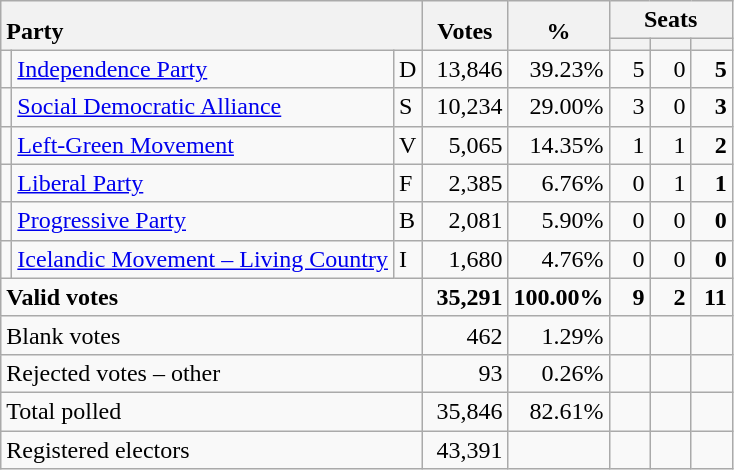<table class="wikitable" border="1" style="text-align:right;">
<tr>
<th style="text-align:left;" valign=bottom rowspan=2 colspan=3>Party</th>
<th align=center valign=bottom rowspan=2 width="50">Votes</th>
<th align=center valign=bottom rowspan=2 width="50">%</th>
<th colspan=3>Seats</th>
</tr>
<tr>
<th align=center valign=bottom width="20"><small></small></th>
<th align=center valign=bottom width="20"><small><a href='#'></a></small></th>
<th align=center valign=bottom width="20"><small></small></th>
</tr>
<tr>
<td></td>
<td align=left><a href='#'>Independence Party</a></td>
<td align=left>D</td>
<td>13,846</td>
<td>39.23%</td>
<td>5</td>
<td>0</td>
<td><strong>5</strong></td>
</tr>
<tr>
<td></td>
<td align=left style="white-space: nowrap;"><a href='#'>Social Democratic Alliance</a></td>
<td align=left>S</td>
<td>10,234</td>
<td>29.00%</td>
<td>3</td>
<td>0</td>
<td><strong>3</strong></td>
</tr>
<tr>
<td></td>
<td align=left><a href='#'>Left-Green Movement</a></td>
<td align=left>V</td>
<td>5,065</td>
<td>14.35%</td>
<td>1</td>
<td>1</td>
<td><strong>2</strong></td>
</tr>
<tr>
<td></td>
<td align=left><a href='#'>Liberal Party</a></td>
<td align=left>F</td>
<td>2,385</td>
<td>6.76%</td>
<td>0</td>
<td>1</td>
<td><strong>1</strong></td>
</tr>
<tr>
<td></td>
<td align=left><a href='#'>Progressive Party</a></td>
<td align=left>B</td>
<td>2,081</td>
<td>5.90%</td>
<td>0</td>
<td>0</td>
<td><strong>0</strong></td>
</tr>
<tr>
<td></td>
<td align=left><a href='#'>Icelandic Movement – Living Country</a></td>
<td align=left>I</td>
<td>1,680</td>
<td>4.76%</td>
<td>0</td>
<td>0</td>
<td><strong>0</strong></td>
</tr>
<tr style="font-weight:bold">
<td align=left colspan=3>Valid votes</td>
<td>35,291</td>
<td>100.00%</td>
<td>9</td>
<td>2</td>
<td>11</td>
</tr>
<tr>
<td align=left colspan=3>Blank votes</td>
<td>462</td>
<td>1.29%</td>
<td></td>
<td></td>
<td></td>
</tr>
<tr>
<td align=left colspan=3>Rejected votes – other</td>
<td>93</td>
<td>0.26%</td>
<td></td>
<td></td>
<td></td>
</tr>
<tr>
<td align=left colspan=3>Total polled</td>
<td>35,846</td>
<td>82.61%</td>
<td></td>
<td></td>
<td></td>
</tr>
<tr>
<td align=left colspan=3>Registered electors</td>
<td>43,391</td>
<td></td>
<td></td>
<td></td>
<td></td>
</tr>
</table>
